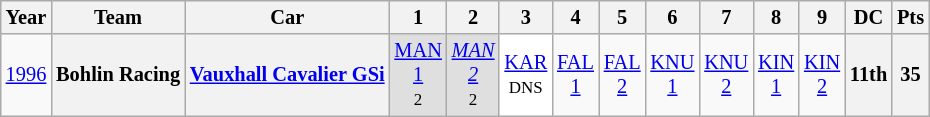<table class="wikitable" style="text-align:center; font-size:85%">
<tr>
<th>Year</th>
<th>Team</th>
<th>Car</th>
<th>1</th>
<th>2</th>
<th>3</th>
<th>4</th>
<th>5</th>
<th>6</th>
<th>7</th>
<th>8</th>
<th>9</th>
<th>DC</th>
<th>Pts</th>
</tr>
<tr>
<td><a href='#'>1996</a></td>
<th nowrap>Bohlin Racing</th>
<th nowrap><a href='#'>Vauxhall Cavalier GSi</a></th>
<td style="background:#DFDFDF;"><a href='#'>MAN<br>1</a><br><small>2</small></td>
<td style="background:#DFDFDF;"><em><a href='#'>MAN<br>2</a></em><br><small>2</small></td>
<td style="background:#FFFFFF;"><a href='#'>KAR</a><br><small>DNS</small></td>
<td><a href='#'>FAL<br>1</a></td>
<td><a href='#'>FAL<br>2</a></td>
<td><a href='#'>KNU<br>1</a></td>
<td><a href='#'>KNU<br>2</a></td>
<td><a href='#'>KIN<br>1</a></td>
<td><a href='#'>KIN<br>2</a></td>
<th>11th</th>
<th>35</th>
</tr>
</table>
